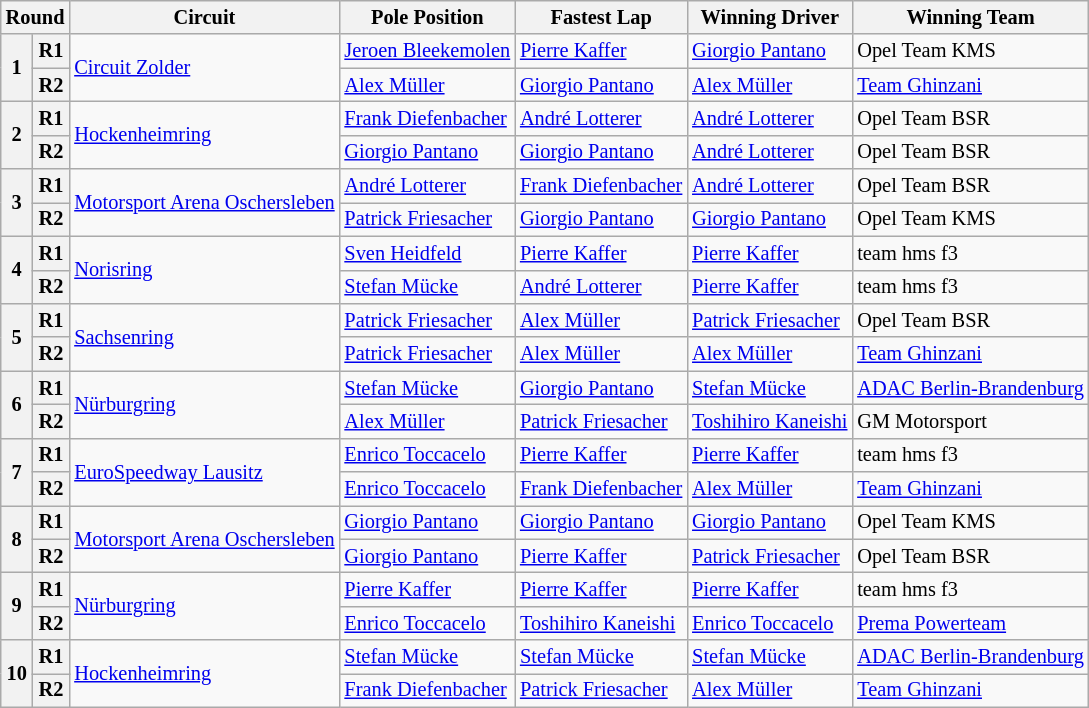<table class="wikitable" style="font-size: 85%">
<tr>
<th colspan=2>Round</th>
<th>Circuit</th>
<th>Pole Position</th>
<th>Fastest Lap</th>
<th>Winning Driver</th>
<th>Winning Team</th>
</tr>
<tr>
<th rowspan=2>1</th>
<th>R1</th>
<td rowspan=2><a href='#'>Circuit Zolder</a></td>
<td> <a href='#'>Jeroen Bleekemolen</a></td>
<td> <a href='#'>Pierre Kaffer</a></td>
<td> <a href='#'>Giorgio Pantano</a></td>
<td> Opel Team KMS</td>
</tr>
<tr>
<th>R2</th>
<td> <a href='#'>Alex Müller</a></td>
<td> <a href='#'>Giorgio Pantano</a></td>
<td> <a href='#'>Alex Müller</a></td>
<td> <a href='#'>Team Ghinzani</a></td>
</tr>
<tr>
<th rowspan=2>2</th>
<th>R1</th>
<td rowspan=2><a href='#'>Hockenheimring</a></td>
<td> <a href='#'>Frank Diefenbacher</a></td>
<td> <a href='#'>André Lotterer</a></td>
<td> <a href='#'>André Lotterer</a></td>
<td> Opel Team BSR</td>
</tr>
<tr>
<th>R2</th>
<td> <a href='#'>Giorgio Pantano</a></td>
<td> <a href='#'>Giorgio Pantano</a></td>
<td> <a href='#'>André Lotterer</a></td>
<td> Opel Team BSR</td>
</tr>
<tr>
<th rowspan=2>3</th>
<th>R1</th>
<td rowspan=2><a href='#'>Motorsport Arena Oschersleben</a></td>
<td> <a href='#'>André Lotterer</a></td>
<td> <a href='#'>Frank Diefenbacher</a></td>
<td> <a href='#'>André Lotterer</a></td>
<td> Opel Team BSR</td>
</tr>
<tr>
<th>R2</th>
<td> <a href='#'>Patrick Friesacher</a></td>
<td> <a href='#'>Giorgio Pantano</a></td>
<td> <a href='#'>Giorgio Pantano</a></td>
<td> Opel Team KMS</td>
</tr>
<tr>
<th rowspan=2>4</th>
<th>R1</th>
<td rowspan=2><a href='#'>Norisring</a></td>
<td> <a href='#'>Sven Heidfeld</a></td>
<td> <a href='#'>Pierre Kaffer</a></td>
<td> <a href='#'>Pierre Kaffer</a></td>
<td> team hms f3</td>
</tr>
<tr>
<th>R2</th>
<td> <a href='#'>Stefan Mücke</a></td>
<td> <a href='#'>André Lotterer</a></td>
<td> <a href='#'>Pierre Kaffer</a></td>
<td> team hms f3</td>
</tr>
<tr>
<th rowspan=2>5</th>
<th>R1</th>
<td rowspan=2><a href='#'>Sachsenring</a></td>
<td> <a href='#'>Patrick Friesacher</a></td>
<td> <a href='#'>Alex Müller</a></td>
<td> <a href='#'>Patrick Friesacher</a></td>
<td> Opel Team BSR</td>
</tr>
<tr>
<th>R2</th>
<td> <a href='#'>Patrick Friesacher</a></td>
<td> <a href='#'>Alex Müller</a></td>
<td> <a href='#'>Alex Müller</a></td>
<td> <a href='#'>Team Ghinzani</a></td>
</tr>
<tr>
<th rowspan=2>6</th>
<th>R1</th>
<td rowspan=2><a href='#'>Nürburgring</a></td>
<td> <a href='#'>Stefan Mücke</a></td>
<td> <a href='#'>Giorgio Pantano</a></td>
<td> <a href='#'>Stefan Mücke</a></td>
<td> <a href='#'>ADAC Berlin-Brandenburg</a></td>
</tr>
<tr>
<th>R2</th>
<td> <a href='#'>Alex Müller</a></td>
<td> <a href='#'>Patrick Friesacher</a></td>
<td> <a href='#'>Toshihiro Kaneishi</a></td>
<td> GM Motorsport</td>
</tr>
<tr>
<th rowspan=2>7</th>
<th>R1</th>
<td rowspan=2><a href='#'>EuroSpeedway Lausitz</a></td>
<td> <a href='#'>Enrico Toccacelo</a></td>
<td> <a href='#'>Pierre Kaffer</a></td>
<td> <a href='#'>Pierre Kaffer</a></td>
<td> team hms f3</td>
</tr>
<tr>
<th>R2</th>
<td> <a href='#'>Enrico Toccacelo</a></td>
<td> <a href='#'>Frank Diefenbacher</a></td>
<td> <a href='#'>Alex Müller</a></td>
<td> <a href='#'>Team Ghinzani</a></td>
</tr>
<tr>
<th rowspan=2>8</th>
<th>R1</th>
<td rowspan=2><a href='#'>Motorsport Arena Oschersleben</a></td>
<td> <a href='#'>Giorgio Pantano</a></td>
<td> <a href='#'>Giorgio Pantano</a></td>
<td> <a href='#'>Giorgio Pantano</a></td>
<td> Opel Team KMS</td>
</tr>
<tr>
<th>R2</th>
<td> <a href='#'>Giorgio Pantano</a></td>
<td> <a href='#'>Pierre Kaffer</a></td>
<td> <a href='#'>Patrick Friesacher</a></td>
<td> Opel Team BSR</td>
</tr>
<tr>
<th rowspan=2>9</th>
<th>R1</th>
<td rowspan=2><a href='#'>Nürburgring</a></td>
<td> <a href='#'>Pierre Kaffer</a></td>
<td> <a href='#'>Pierre Kaffer</a></td>
<td> <a href='#'>Pierre Kaffer</a></td>
<td> team hms f3</td>
</tr>
<tr>
<th>R2</th>
<td> <a href='#'>Enrico Toccacelo</a></td>
<td> <a href='#'>Toshihiro Kaneishi</a></td>
<td> <a href='#'>Enrico Toccacelo</a></td>
<td> <a href='#'>Prema Powerteam</a></td>
</tr>
<tr>
<th rowspan=2>10</th>
<th>R1</th>
<td rowspan=2><a href='#'>Hockenheimring</a></td>
<td> <a href='#'>Stefan Mücke</a></td>
<td> <a href='#'>Stefan Mücke</a></td>
<td> <a href='#'>Stefan Mücke</a></td>
<td> <a href='#'>ADAC Berlin-Brandenburg</a></td>
</tr>
<tr>
<th>R2</th>
<td> <a href='#'>Frank Diefenbacher</a></td>
<td> <a href='#'>Patrick Friesacher</a></td>
<td> <a href='#'>Alex Müller</a></td>
<td> <a href='#'>Team Ghinzani</a></td>
</tr>
</table>
